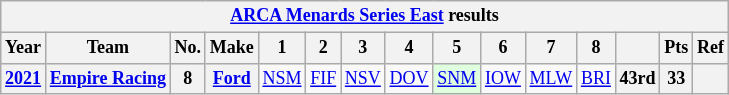<table class="wikitable" style="text-align:center; font-size:75%">
<tr>
<th colspan=23><a href='#'>ARCA Menards Series East</a> results</th>
</tr>
<tr>
<th>Year</th>
<th>Team</th>
<th>No.</th>
<th>Make</th>
<th>1</th>
<th>2</th>
<th>3</th>
<th>4</th>
<th>5</th>
<th>6</th>
<th>7</th>
<th>8</th>
<th></th>
<th>Pts</th>
<th>Ref</th>
</tr>
<tr>
<th><a href='#'>2021</a></th>
<th><a href='#'>Empire Racing</a></th>
<th>8</th>
<th><a href='#'>Ford</a></th>
<td><a href='#'>NSM</a></td>
<td><a href='#'>FIF</a></td>
<td><a href='#'>NSV</a></td>
<td><a href='#'>DOV</a></td>
<td style="background:#DFFFDF;"><a href='#'>SNM</a><br></td>
<td><a href='#'>IOW</a></td>
<td><a href='#'>MLW</a></td>
<td><a href='#'>BRI</a></td>
<th>43rd</th>
<th>33</th>
<th></th>
</tr>
</table>
